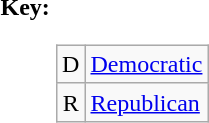<table>
<tr valign=top>
<th>Key:</th>
<td><br><table class=wikitable>
<tr>
<td align=center >D</td>
<td><a href='#'>Democratic</a></td>
</tr>
<tr>
<td align=center >R</td>
<td><a href='#'>Republican</a></td>
</tr>
</table>
</td>
</tr>
</table>
